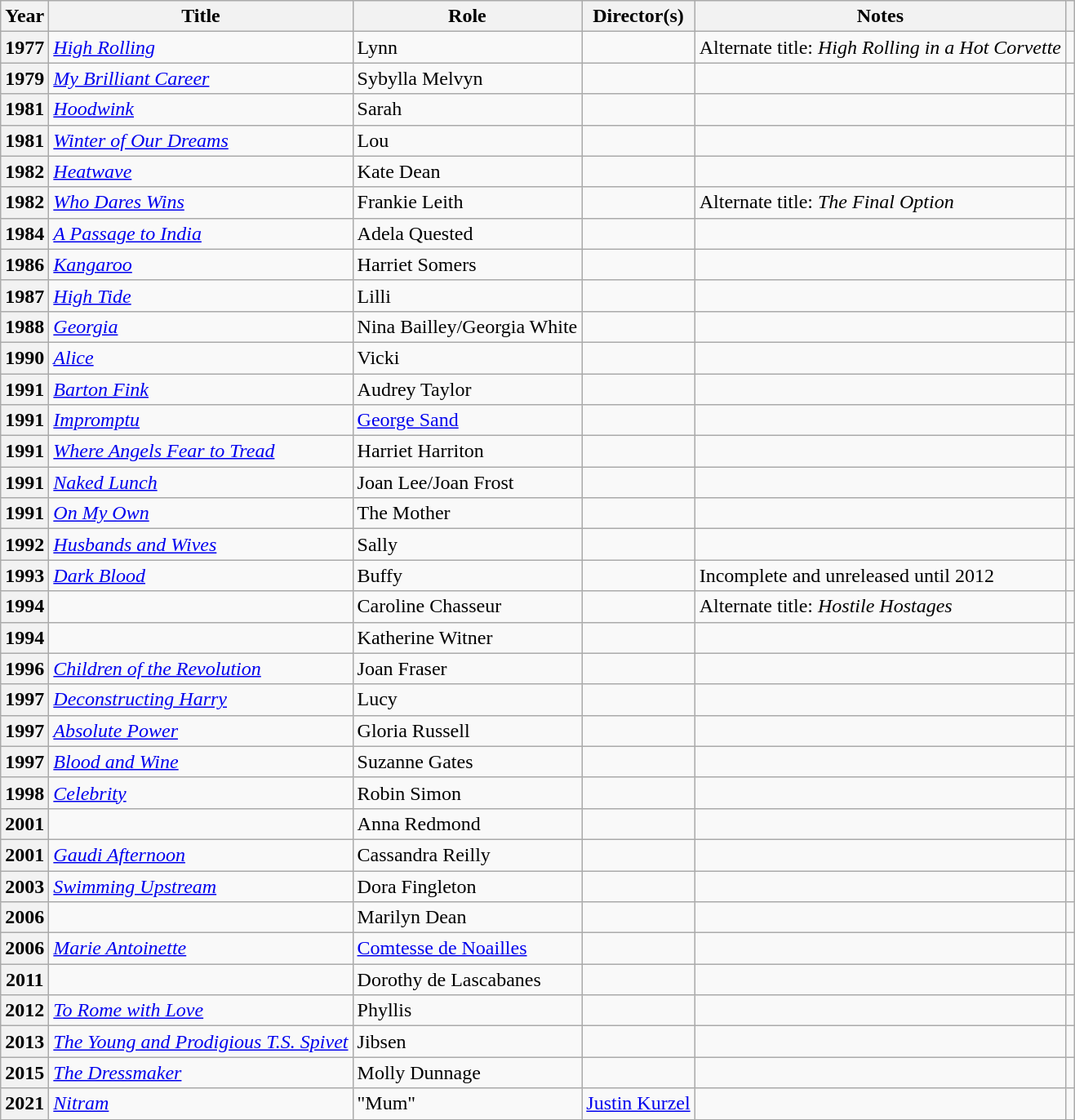<table class="wikitable plainrowheaders sortable">
<tr>
<th>Year</th>
<th>Title</th>
<th>Role</th>
<th>Director(s)</th>
<th class="unsortable">Notes</th>
<th class="unsortable"></th>
</tr>
<tr>
<th scope="row">1977</th>
<td><em><a href='#'>High Rolling</a></em></td>
<td>Lynn</td>
<td></td>
<td>Alternate title: <em>High Rolling in a Hot Corvette</em></td>
<td style="text-align:center;"></td>
</tr>
<tr>
<th scope="row">1979</th>
<td><em><a href='#'>My Brilliant Career</a></em></td>
<td>Sybylla Melvyn</td>
<td></td>
<td></td>
<td style="text-align:center;"></td>
</tr>
<tr>
<th scope="row">1981</th>
<td><em><a href='#'>Hoodwink</a></em></td>
<td>Sarah</td>
<td></td>
<td></td>
<td style="text-align:center;"></td>
</tr>
<tr>
<th scope="row">1981</th>
<td><em><a href='#'>Winter of Our Dreams</a></em></td>
<td>Lou</td>
<td></td>
<td></td>
<td style="text-align:center;"></td>
</tr>
<tr>
<th scope="row">1982</th>
<td><em><a href='#'>Heatwave</a></em></td>
<td>Kate Dean</td>
<td></td>
<td></td>
<td style="text-align:center;"></td>
</tr>
<tr>
<th scope="row">1982</th>
<td><em><a href='#'>Who Dares Wins</a></em></td>
<td>Frankie Leith</td>
<td></td>
<td>Alternate title: <em>The Final Option</em></td>
<td style="text-align:center;"></td>
</tr>
<tr>
<th scope="row">1984</th>
<td><em><a href='#'>A Passage to India</a></em></td>
<td>Adela Quested</td>
<td></td>
<td></td>
<td style="text-align:center;"></td>
</tr>
<tr>
<th scope="row">1986</th>
<td><em><a href='#'>Kangaroo</a></em></td>
<td>Harriet Somers</td>
<td></td>
<td></td>
<td style="text-align:center;"></td>
</tr>
<tr>
<th scope="row">1987</th>
<td><em><a href='#'>High Tide</a></em></td>
<td>Lilli</td>
<td></td>
<td></td>
<td style="text-align:center;"></td>
</tr>
<tr>
<th scope="row">1988</th>
<td><em><a href='#'>Georgia</a></em></td>
<td>Nina Bailley/Georgia White</td>
<td></td>
<td></td>
<td style="text-align:center;"></td>
</tr>
<tr>
<th scope="row">1990</th>
<td><em><a href='#'>Alice</a></em></td>
<td>Vicki</td>
<td></td>
<td></td>
<td style="text-align:center;"></td>
</tr>
<tr>
<th scope="row">1991</th>
<td><em><a href='#'>Barton Fink</a></em></td>
<td>Audrey Taylor</td>
<td></td>
<td></td>
<td style="text-align:center;"></td>
</tr>
<tr>
<th scope="row">1991</th>
<td><em><a href='#'>Impromptu</a></em></td>
<td><a href='#'>George Sand</a></td>
<td></td>
<td></td>
<td style="text-align:center;"></td>
</tr>
<tr>
<th scope="row">1991</th>
<td><em><a href='#'>Where Angels Fear to Tread</a></em></td>
<td>Harriet Harriton</td>
<td></td>
<td></td>
<td style="text-align:center;"></td>
</tr>
<tr>
<th scope="row">1991</th>
<td><em><a href='#'>Naked Lunch</a></em></td>
<td>Joan Lee/Joan Frost</td>
<td></td>
<td></td>
<td style="text-align:center;"></td>
</tr>
<tr>
<th scope="row">1991</th>
<td><em><a href='#'>On My Own</a></em></td>
<td>The Mother</td>
<td></td>
<td></td>
<td style="text-align:center;"></td>
</tr>
<tr>
<th scope="row">1992</th>
<td><em><a href='#'>Husbands and Wives</a></em></td>
<td>Sally</td>
<td></td>
<td></td>
<td style="text-align:center;"></td>
</tr>
<tr>
<th scope="row">1993</th>
<td><em><a href='#'>Dark Blood</a></em></td>
<td>Buffy</td>
<td></td>
<td>Incomplete and unreleased until 2012</td>
<td style="text-align:center;"></td>
</tr>
<tr>
<th scope="row">1994</th>
<td><em></em></td>
<td>Caroline Chasseur</td>
<td></td>
<td>Alternate title: <em>Hostile Hostages</em></td>
<td style="text-align:center;"></td>
</tr>
<tr>
<th scope="row">1994</th>
<td><em></em></td>
<td>Katherine Witner</td>
<td></td>
<td></td>
<td style="text-align:center;"></td>
</tr>
<tr>
<th scope="row">1996</th>
<td><em><a href='#'>Children of the Revolution</a></em></td>
<td>Joan Fraser</td>
<td></td>
<td></td>
<td style="text-align:center;"></td>
</tr>
<tr>
<th scope="row">1997</th>
<td><em><a href='#'>Deconstructing Harry</a></em></td>
<td>Lucy</td>
<td></td>
<td></td>
<td style="text-align:center;"></td>
</tr>
<tr>
<th scope="row">1997</th>
<td><em><a href='#'>Absolute Power</a></em></td>
<td>Gloria Russell</td>
<td></td>
<td></td>
<td style="text-align:center;"></td>
</tr>
<tr>
<th scope="row">1997</th>
<td><em><a href='#'>Blood and Wine</a></em></td>
<td>Suzanne Gates</td>
<td></td>
<td></td>
<td style="text-align:center;"></td>
</tr>
<tr>
<th scope="row">1998</th>
<td><em><a href='#'>Celebrity</a></em></td>
<td>Robin Simon</td>
<td></td>
<td></td>
<td style="text-align:center;"></td>
</tr>
<tr>
<th scope="row">2001</th>
<td><em></em></td>
<td>Anna Redmond</td>
<td></td>
<td></td>
<td style="text-align:center;"></td>
</tr>
<tr>
<th scope="row">2001</th>
<td><em><a href='#'>Gaudi Afternoon</a></em></td>
<td>Cassandra Reilly</td>
<td></td>
<td></td>
<td style="text-align:center;"></td>
</tr>
<tr>
<th scope="row">2003</th>
<td><em><a href='#'>Swimming Upstream</a></em></td>
<td>Dora Fingleton</td>
<td></td>
<td></td>
<td style="text-align:center;"></td>
</tr>
<tr>
<th scope="row">2006</th>
<td><em></em></td>
<td>Marilyn Dean</td>
<td></td>
<td></td>
<td style="text-align:center;"></td>
</tr>
<tr>
<th scope="row">2006</th>
<td><em><a href='#'>Marie Antoinette</a></em></td>
<td><a href='#'>Comtesse de Noailles</a></td>
<td></td>
<td></td>
<td style="text-align:center;"></td>
</tr>
<tr>
<th scope="row">2011</th>
<td><em></em></td>
<td>Dorothy de Lascabanes</td>
<td></td>
<td></td>
<td style="text-align:center;"></td>
</tr>
<tr>
<th scope="row">2012</th>
<td><em><a href='#'>To Rome with Love</a></em></td>
<td>Phyllis</td>
<td></td>
<td></td>
<td style="text-align:center;"></td>
</tr>
<tr>
<th scope="row">2013</th>
<td><em><a href='#'>The Young and Prodigious T.S. Spivet</a></em></td>
<td>Jibsen</td>
<td></td>
<td></td>
<td style="text-align:center;"></td>
</tr>
<tr>
<th scope="row">2015</th>
<td><em><a href='#'>The Dressmaker</a></em></td>
<td>Molly Dunnage</td>
<td></td>
<td></td>
<td style="text-align:center;"></td>
</tr>
<tr>
<th scope="row">2021</th>
<td><em><a href='#'>Nitram</a></em></td>
<td>"Mum"</td>
<td><a href='#'>Justin Kurzel</a></td>
<td></td>
<td style="text-align:center;"></td>
</tr>
<tr>
</tr>
</table>
